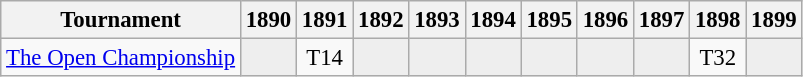<table class="wikitable" style="font-size:95%;text-align:center;">
<tr>
<th>Tournament</th>
<th>1890</th>
<th>1891</th>
<th>1892</th>
<th>1893</th>
<th>1894</th>
<th>1895</th>
<th>1896</th>
<th>1897</th>
<th>1898</th>
<th>1899</th>
</tr>
<tr>
<td align=left><a href='#'>The Open Championship</a></td>
<td style="background:#eeeeee;"></td>
<td>T14</td>
<td style="background:#eeeeee;"></td>
<td style="background:#eeeeee;"></td>
<td style="background:#eeeeee;"></td>
<td style="background:#eeeeee;"></td>
<td style="background:#eeeeee;"></td>
<td style="background:#eeeeee;"></td>
<td>T32</td>
<td style="background:#eeeeee;"></td>
</tr>
</table>
